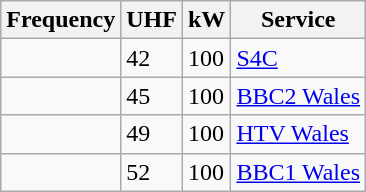<table class="wikitable sortable">
<tr>
<th>Frequency</th>
<th>UHF</th>
<th>kW</th>
<th>Service</th>
</tr>
<tr>
<td></td>
<td>42</td>
<td>100</td>
<td><a href='#'>S4C</a></td>
</tr>
<tr>
<td></td>
<td>45</td>
<td>100</td>
<td><a href='#'>BBC2 Wales</a></td>
</tr>
<tr>
<td></td>
<td>49</td>
<td>100</td>
<td><a href='#'>HTV Wales</a></td>
</tr>
<tr>
<td></td>
<td>52</td>
<td>100</td>
<td><a href='#'>BBC1 Wales</a></td>
</tr>
</table>
